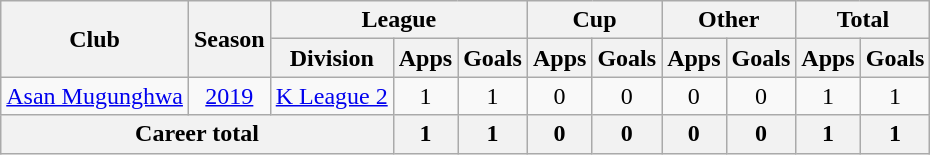<table class="wikitable" style="text-align: center">
<tr>
<th rowspan="2">Club</th>
<th rowspan="2">Season</th>
<th colspan="3">League</th>
<th colspan="2">Cup</th>
<th colspan="2">Other</th>
<th colspan="2">Total</th>
</tr>
<tr>
<th>Division</th>
<th>Apps</th>
<th>Goals</th>
<th>Apps</th>
<th>Goals</th>
<th>Apps</th>
<th>Goals</th>
<th>Apps</th>
<th>Goals</th>
</tr>
<tr>
<td><a href='#'>Asan Mugunghwa</a></td>
<td><a href='#'>2019</a></td>
<td><a href='#'>K League 2</a></td>
<td>1</td>
<td>1</td>
<td>0</td>
<td>0</td>
<td>0</td>
<td>0</td>
<td>1</td>
<td>1</td>
</tr>
<tr>
<th colspan=3>Career total</th>
<th>1</th>
<th>1</th>
<th>0</th>
<th>0</th>
<th>0</th>
<th>0</th>
<th>1</th>
<th>1</th>
</tr>
</table>
